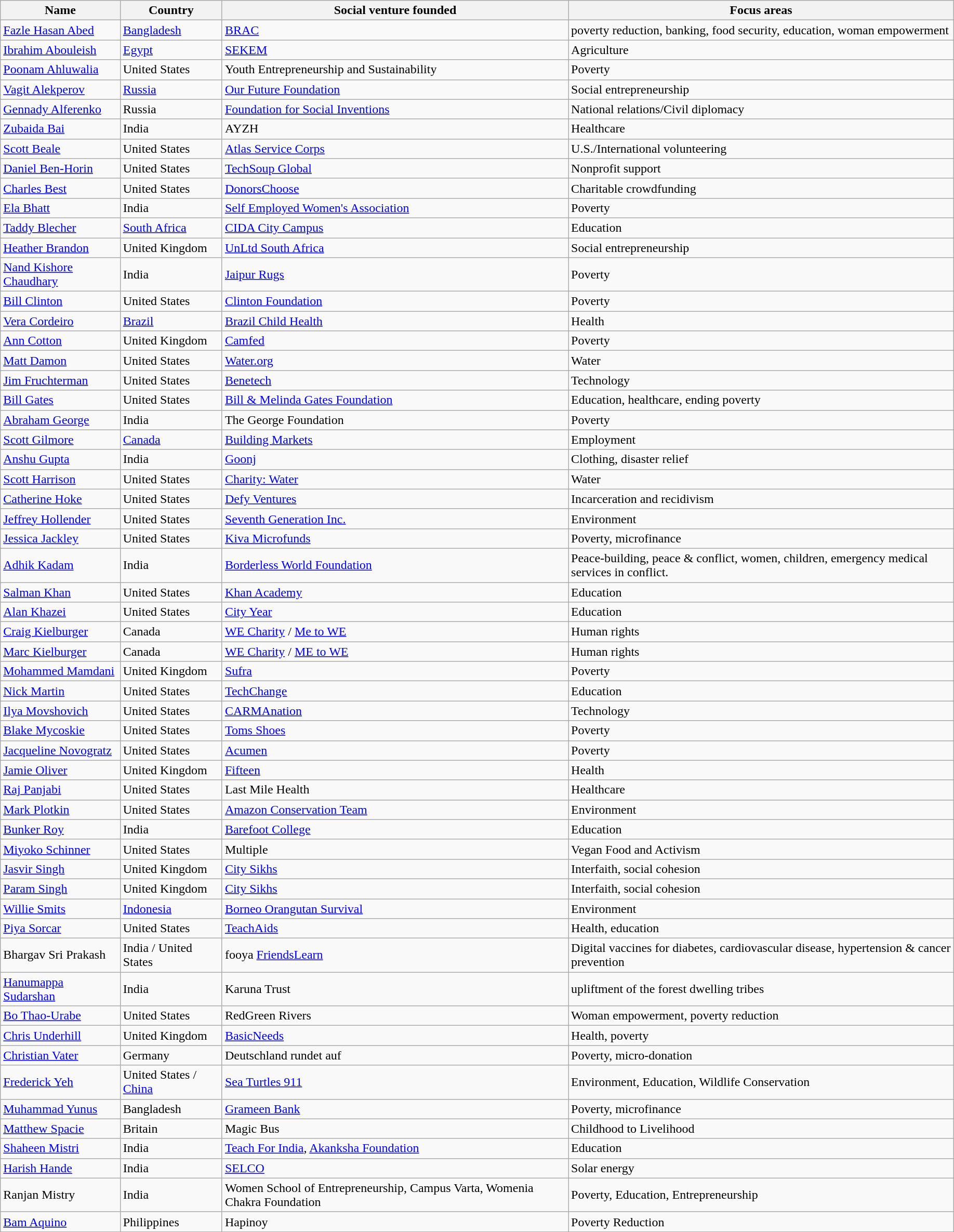<table class="wikitable sortable" style="margin:20px;">
<tr>
<th>Name</th>
<th>Country</th>
<th>Social venture founded</th>
<th>Focus areas</th>
</tr>
<tr>
<td><a href='#'>Fazle Hasan Abed</a></td>
<td><a href='#'>Bangladesh</a></td>
<td><a href='#'>BRAC</a></td>
<td>poverty reduction, banking, food security, education, woman empowerment</td>
</tr>
<tr>
<td><a href='#'>Ibrahim Abouleish</a></td>
<td><a href='#'>Egypt</a></td>
<td><a href='#'>SEKEM</a></td>
<td>Agriculture</td>
</tr>
<tr>
<td><a href='#'>Poonam Ahluwalia</a></td>
<td>United States</td>
<td>Youth Entrepreneurship and Sustainability</td>
<td>Poverty</td>
</tr>
<tr>
<td><a href='#'>Vagit Alekperov</a></td>
<td><a href='#'>Russia</a></td>
<td><a href='#'>Our Future Foundation</a></td>
<td>Social entrepreneurship</td>
</tr>
<tr>
<td><a href='#'>Gennady Alferenko</a></td>
<td>Russia</td>
<td><a href='#'>Foundation for Social Inventions</a></td>
<td>National relations/Civil diplomacy</td>
</tr>
<tr>
<td><a href='#'>Zubaida Bai</a></td>
<td>India</td>
<td>AYZH</td>
<td>Healthcare</td>
</tr>
<tr>
<td><a href='#'>Scott Beale</a></td>
<td>United States</td>
<td><a href='#'>Atlas Service Corps</a></td>
<td>U.S./International volunteering</td>
</tr>
<tr>
<td><a href='#'>Daniel Ben-Horin</a></td>
<td>United States</td>
<td><a href='#'>TechSoup Global</a></td>
<td>Nonprofit support</td>
</tr>
<tr>
<td><a href='#'>Charles Best</a></td>
<td>United States</td>
<td><a href='#'>DonorsChoose</a></td>
<td>Charitable crowdfunding</td>
</tr>
<tr>
<td><a href='#'>Ela Bhatt</a></td>
<td>India</td>
<td><a href='#'>Self Employed Women's Association</a></td>
<td>Poverty</td>
</tr>
<tr>
<td><a href='#'>Taddy Blecher</a></td>
<td><a href='#'>South Africa</a></td>
<td><a href='#'>CIDA City Campus</a></td>
<td>Education</td>
</tr>
<tr>
<td><a href='#'>Heather Brandon</a></td>
<td>United Kingdom</td>
<td><a href='#'>UnLtd South Africa</a></td>
<td>Social entrepreneurship</td>
</tr>
<tr>
<td><a href='#'>Nand Kishore Chaudhary</a></td>
<td>India</td>
<td><a href='#'>Jaipur Rugs</a></td>
<td>Poverty</td>
</tr>
<tr>
<td><a href='#'>Bill Clinton</a></td>
<td>United States</td>
<td><a href='#'>Clinton Foundation</a></td>
<td>Poverty</td>
</tr>
<tr>
<td><a href='#'>Vera Cordeiro</a></td>
<td><a href='#'>Brazil</a></td>
<td><a href='#'>Brazil Child Health</a></td>
<td>Health</td>
</tr>
<tr>
<td><a href='#'>Ann Cotton</a></td>
<td>United Kingdom</td>
<td><a href='#'>Camfed</a></td>
<td>Poverty</td>
</tr>
<tr>
<td><a href='#'>Matt Damon</a></td>
<td>United States</td>
<td><a href='#'>Water.org</a></td>
<td>Water</td>
</tr>
<tr>
<td><a href='#'>Jim Fruchterman</a></td>
<td>United States</td>
<td><a href='#'>Benetech</a></td>
<td>Technology</td>
</tr>
<tr>
<td><a href='#'>Bill Gates</a></td>
<td>United States</td>
<td><a href='#'>Bill & Melinda Gates Foundation</a></td>
<td>Education, healthcare, ending poverty</td>
</tr>
<tr>
<td><a href='#'>Abraham George</a></td>
<td>India</td>
<td>The George Foundation</td>
<td>Poverty</td>
</tr>
<tr>
<td><a href='#'>Scott Gilmore</a></td>
<td><a href='#'>Canada</a></td>
<td><a href='#'>Building Markets</a></td>
<td>Employment</td>
</tr>
<tr>
<td><a href='#'>Anshu Gupta</a></td>
<td>India</td>
<td><a href='#'>Goonj</a></td>
<td>Clothing, disaster relief</td>
</tr>
<tr>
<td><a href='#'>Scott Harrison</a></td>
<td>United States</td>
<td><a href='#'>Charity: Water</a></td>
<td>Water</td>
</tr>
<tr>
<td><a href='#'>Catherine Hoke</a></td>
<td>United States</td>
<td><a href='#'>Defy Ventures</a></td>
<td>Incarceration and recidivism</td>
</tr>
<tr>
<td><a href='#'>Jeffrey Hollender</a></td>
<td>United States</td>
<td><a href='#'>Seventh Generation Inc.</a></td>
<td>Environment</td>
</tr>
<tr>
<td><a href='#'>Jessica Jackley</a></td>
<td>United States</td>
<td><a href='#'>Kiva Microfunds</a></td>
<td>Poverty, microfinance</td>
</tr>
<tr>
<td><a href='#'>Adhik Kadam</a></td>
<td>India</td>
<td><a href='#'>Borderless World Foundation</a></td>
<td>Peace-building, peace & conflict, women, children, emergency medical services in conflict.</td>
</tr>
<tr>
<td><a href='#'>Salman Khan</a></td>
<td>United States</td>
<td><a href='#'>Khan Academy</a></td>
<td>Education</td>
</tr>
<tr>
<td><a href='#'>Alan Khazei</a></td>
<td>United States</td>
<td><a href='#'>City Year</a></td>
<td>Education</td>
</tr>
<tr>
<td><a href='#'>Craig Kielburger</a></td>
<td>Canada</td>
<td><a href='#'>WE Charity</a> / <a href='#'>Me to WE</a></td>
<td>Human rights</td>
</tr>
<tr>
<td><a href='#'>Marc Kielburger</a></td>
<td>Canada</td>
<td><a href='#'>WE Charity</a> / <a href='#'>ME to WE</a></td>
<td>Human rights</td>
</tr>
<tr>
<td><a href='#'>Mohammed Mamdani</a></td>
<td>United Kingdom</td>
<td><a href='#'>Sufra</a></td>
<td>Poverty</td>
</tr>
<tr>
<td><a href='#'>Nick Martin</a></td>
<td>United States</td>
<td><a href='#'>TechChange</a></td>
<td>Education</td>
</tr>
<tr>
<td><a href='#'>Ilya Movshovich</a></td>
<td>United States</td>
<td><a href='#'>CARMAnation</a></td>
<td>Technology</td>
</tr>
<tr>
<td><a href='#'>Blake Mycoskie</a></td>
<td>United States</td>
<td><a href='#'>Toms Shoes</a></td>
<td>Poverty</td>
</tr>
<tr>
<td><a href='#'>Jacqueline Novogratz</a></td>
<td>United States</td>
<td><a href='#'>Acumen</a></td>
<td>Poverty</td>
</tr>
<tr>
<td><a href='#'>Jamie Oliver</a></td>
<td>United Kingdom</td>
<td><a href='#'>Fifteen</a></td>
<td>Health</td>
</tr>
<tr>
<td><a href='#'>Raj Panjabi</a></td>
<td>United States</td>
<td>Last Mile Health</td>
<td>Healthcare</td>
</tr>
<tr>
<td><a href='#'>Mark Plotkin</a></td>
<td>United States</td>
<td><a href='#'>Amazon Conservation Team</a></td>
<td>Environment</td>
</tr>
<tr>
<td><a href='#'>Bunker Roy</a></td>
<td>India</td>
<td><a href='#'>Barefoot College</a></td>
<td>Education</td>
</tr>
<tr>
<td><a href='#'>Miyoko Schinner</a></td>
<td>United States</td>
<td>Multiple</td>
<td>Vegan Food and Activism</td>
</tr>
<tr>
<td><a href='#'>Jasvir Singh</a></td>
<td>United Kingdom</td>
<td><a href='#'>City Sikhs</a></td>
<td>Interfaith, social cohesion</td>
</tr>
<tr>
<td><a href='#'>Param Singh</a></td>
<td>United Kingdom</td>
<td><a href='#'>City Sikhs</a></td>
<td>Interfaith, social cohesion</td>
</tr>
<tr>
<td><a href='#'>Willie Smits</a></td>
<td><a href='#'>Indonesia</a></td>
<td><a href='#'>Borneo Orangutan Survival</a></td>
<td>Environment</td>
</tr>
<tr>
<td><a href='#'>Piya Sorcar</a></td>
<td>United States</td>
<td><a href='#'>TeachAids</a></td>
<td>Health, education</td>
</tr>
<tr>
<td>Bhargav Sri Prakash</td>
<td>India / United States</td>
<td>fooya <a href='#'>FriendsLearn</a></td>
<td>Digital vaccines for diabetes, cardiovascular disease, hypertension & cancer prevention</td>
</tr>
<tr>
<td><a href='#'>Hanumappa Sudarshan</a></td>
<td>India</td>
<td>Karuna Trust</td>
<td>upliftment of the forest dwelling tribes</td>
</tr>
<tr>
<td><a href='#'>Bo Thao-Urabe</a></td>
<td>United States</td>
<td>RedGreen Rivers</td>
<td>Woman empowerment, poverty reduction</td>
</tr>
<tr>
<td><a href='#'>Chris Underhill</a></td>
<td>United Kingdom</td>
<td><a href='#'>BasicNeeds</a></td>
<td>Health, poverty</td>
</tr>
<tr>
<td><a href='#'>Christian Vater</a></td>
<td>Germany</td>
<td>Deutschland rundet auf</td>
<td>Poverty, micro-donation</td>
</tr>
<tr>
<td><a href='#'>Frederick Yeh</a></td>
<td>United States / <a href='#'>China</a></td>
<td><a href='#'>Sea Turtles 911</a></td>
<td>Environment, Education, Wildlife Conservation</td>
</tr>
<tr>
<td><a href='#'>Muhammad Yunus</a></td>
<td>Bangladesh</td>
<td><a href='#'>Grameen Bank</a></td>
<td>Poverty, microfinance</td>
</tr>
<tr>
<td><a href='#'>Matthew Spacie</a></td>
<td>Britain</td>
<td>Magic Bus</td>
<td>Childhood to Livelihood</td>
</tr>
<tr>
<td><a href='#'>Shaheen Mistri</a></td>
<td>India</td>
<td><a href='#'>Teach For India</a>, <a href='#'>Akanksha Foundation</a></td>
<td>Education</td>
</tr>
<tr>
<td><a href='#'>Harish Hande</a></td>
<td>India</td>
<td><a href='#'>SELCO</a></td>
<td>Solar energy</td>
</tr>
<tr>
<td>Ranjan Mistry</td>
<td>India</td>
<td>Women School of Entrepreneurship, Campus Varta, Womenia Chakra Foundation</td>
<td>Poverty, Education, Entrepreneurship</td>
</tr>
<tr>
<td><a href='#'>Bam Aquino</a></td>
<td>Philippines</td>
<td>Hapinoy</td>
<td>Poverty Reduction</td>
</tr>
</table>
